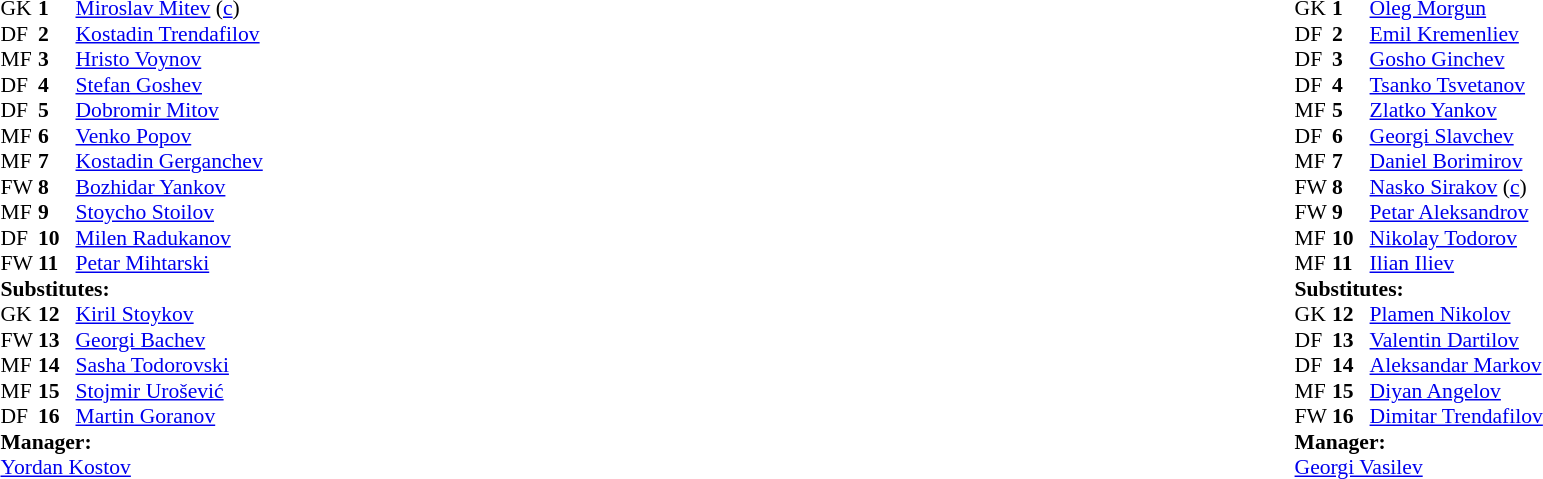<table style="width:100%">
<tr>
<td style="vertical-align:top;width:50%"><br><table style="font-size:90%" cellspacing="0" cellpadding="0">
<tr>
<th width="25"></th>
<th width="25"></th>
</tr>
<tr>
<td>GK</td>
<td><strong>1</strong></td>
<td> <a href='#'>Miroslav Mitev</a> (<a href='#'>c</a>)</td>
</tr>
<tr>
<td>DF</td>
<td><strong>2</strong></td>
<td> <a href='#'>Kostadin Trendafilov</a></td>
</tr>
<tr>
<td>MF</td>
<td><strong>3</strong></td>
<td> <a href='#'>Hristo Voynov</a></td>
</tr>
<tr>
<td>DF</td>
<td><strong>4</strong></td>
<td> <a href='#'>Stefan Goshev</a></td>
</tr>
<tr>
<td>DF</td>
<td><strong>5</strong></td>
<td> <a href='#'>Dobromir Mitov</a></td>
</tr>
<tr>
<td>MF</td>
<td><strong>6</strong></td>
<td> <a href='#'>Venko Popov</a></td>
</tr>
<tr>
<td>MF</td>
<td><strong>7</strong></td>
<td> <a href='#'>Kostadin Gerganchev</a></td>
</tr>
<tr>
<td>FW</td>
<td><strong>8</strong></td>
<td> <a href='#'>Bozhidar Yankov</a></td>
</tr>
<tr>
<td>MF</td>
<td><strong>9</strong></td>
<td> <a href='#'>Stoycho Stoilov</a></td>
</tr>
<tr>
<td>DF</td>
<td><strong>10</strong></td>
<td> <a href='#'>Milen Radukanov</a></td>
<td></td>
<td></td>
</tr>
<tr>
<td>FW</td>
<td><strong>11</strong></td>
<td> <a href='#'>Petar Mihtarski</a></td>
<td></td>
<td></td>
</tr>
<tr>
<td colspan=4><strong>Substitutes:</strong></td>
</tr>
<tr>
<td>GK</td>
<td><strong>12</strong></td>
<td> <a href='#'>Kiril Stoykov</a></td>
</tr>
<tr>
<td>FW</td>
<td><strong>13</strong></td>
<td> <a href='#'>Georgi Bachev</a></td>
</tr>
<tr>
<td>MF</td>
<td><strong>14</strong></td>
<td> <a href='#'>Sasha Todorovski</a></td>
<td></td>
<td></td>
</tr>
<tr>
<td>MF</td>
<td><strong>15</strong></td>
<td> <a href='#'>Stojmir Urošević</a></td>
</tr>
<tr>
<td>DF</td>
<td><strong>16</strong></td>
<td> <a href='#'>Martin Goranov</a></td>
<td></td>
<td></td>
</tr>
<tr>
<td colspan=4><strong>Manager:</strong></td>
</tr>
<tr>
<td colspan="4"> <a href='#'>Yordan Kostov</a></td>
</tr>
</table>
</td>
<td valign="top"></td>
<td valign="top" width="50%"><br><table cellspacing="0" cellpadding="0" style="font-size:90%;margin:auto">
<tr>
<th width="25"></th>
<th width="25"></th>
</tr>
<tr>
<td>GK</td>
<td><strong>1</strong></td>
<td> <a href='#'>Oleg Morgun</a></td>
</tr>
<tr>
<td>DF</td>
<td><strong>2</strong></td>
<td> <a href='#'>Emil Kremenliev</a></td>
</tr>
<tr>
<td>DF</td>
<td><strong>3</strong></td>
<td> <a href='#'>Gosho Ginchev</a></td>
</tr>
<tr>
<td>DF</td>
<td><strong>4</strong></td>
<td> <a href='#'>Tsanko Tsvetanov</a></td>
</tr>
<tr>
<td>MF</td>
<td><strong>5</strong></td>
<td> <a href='#'>Zlatko Yankov</a></td>
</tr>
<tr>
<td>DF</td>
<td><strong>6</strong></td>
<td> <a href='#'>Georgi Slavchev</a></td>
</tr>
<tr>
<td>MF</td>
<td><strong>7</strong></td>
<td> <a href='#'>Daniel Borimirov</a></td>
</tr>
<tr>
<td>FW</td>
<td><strong>8</strong></td>
<td> <a href='#'>Nasko Sirakov</a> (<a href='#'>c</a>)</td>
</tr>
<tr>
<td>FW</td>
<td><strong>9</strong></td>
<td> <a href='#'>Petar Aleksandrov</a></td>
<td></td>
<td></td>
</tr>
<tr>
<td>MF</td>
<td><strong>10</strong></td>
<td> <a href='#'>Nikolay Todorov</a></td>
<td></td>
<td></td>
</tr>
<tr>
<td>MF</td>
<td><strong>11</strong></td>
<td> <a href='#'>Ilian Iliev</a></td>
</tr>
<tr>
<td colspan=4><strong>Substitutes:</strong></td>
</tr>
<tr>
<td>GK</td>
<td><strong>12</strong></td>
<td> <a href='#'>Plamen Nikolov</a></td>
</tr>
<tr>
<td>DF</td>
<td><strong>13</strong></td>
<td> <a href='#'>Valentin Dartilov</a></td>
</tr>
<tr>
<td>DF</td>
<td><strong>14</strong></td>
<td> <a href='#'>Aleksandar Markov</a></td>
<td></td>
<td></td>
</tr>
<tr>
<td>MF</td>
<td><strong>15</strong></td>
<td> <a href='#'>Diyan Angelov</a></td>
</tr>
<tr>
<td>FW</td>
<td><strong>16</strong></td>
<td> <a href='#'>Dimitar Trendafilov</a></td>
<td></td>
<td></td>
</tr>
<tr>
<td colspan=4><strong>Manager:</strong></td>
</tr>
<tr>
<td colspan="4"> <a href='#'>Georgi Vasilev</a></td>
</tr>
</table>
</td>
</tr>
</table>
